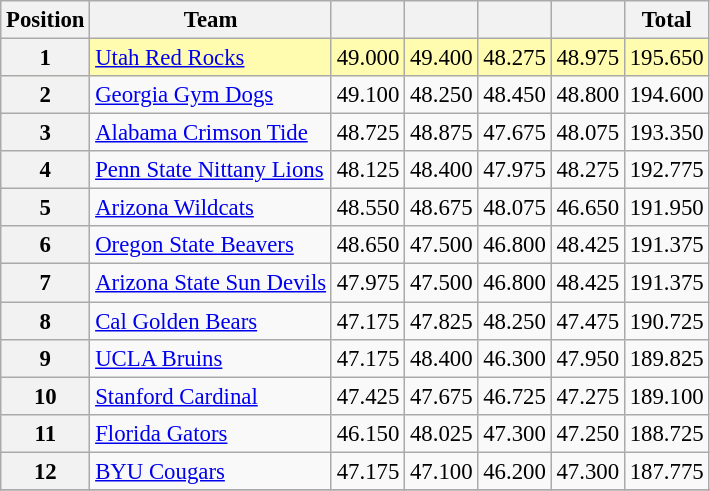<table class="wikitable sortable" style="text-align:center; font-size:95%">
<tr>
<th scope=col>Position</th>
<th scope=col>Team</th>
<th scope=col></th>
<th scope=col></th>
<th scope=col></th>
<th scope=col></th>
<th scope=col>Total</th>
</tr>
<tr bgcolor=fffcaf>
<th scope=row>1</th>
<td align=left><a href='#'>Utah Red Rocks</a></td>
<td>49.000</td>
<td>49.400</td>
<td>48.275</td>
<td>48.975</td>
<td>195.650</td>
</tr>
<tr>
<th scope=row>2</th>
<td align=left><a href='#'>Georgia Gym Dogs</a></td>
<td>49.100</td>
<td>48.250</td>
<td>48.450</td>
<td>48.800</td>
<td>194.600</td>
</tr>
<tr>
<th scope=row>3</th>
<td align=left><a href='#'>Alabama Crimson Tide</a></td>
<td>48.725</td>
<td>48.875</td>
<td>47.675</td>
<td>48.075</td>
<td>193.350</td>
</tr>
<tr>
<th scope=row>4</th>
<td align=left><a href='#'>Penn State Nittany Lions</a></td>
<td>48.125</td>
<td>48.400</td>
<td>47.975</td>
<td>48.275</td>
<td>192.775</td>
</tr>
<tr>
<th scope=row>5</th>
<td align=left><a href='#'>Arizona Wildcats</a></td>
<td>48.550</td>
<td>48.675</td>
<td>48.075</td>
<td>46.650</td>
<td>191.950</td>
</tr>
<tr>
<th scope=row>6</th>
<td align=left><a href='#'>Oregon State Beavers</a></td>
<td>48.650</td>
<td>47.500</td>
<td>46.800</td>
<td>48.425</td>
<td>191.375</td>
</tr>
<tr>
<th scope=row>7</th>
<td align=left><a href='#'>Arizona State Sun Devils</a></td>
<td>47.975</td>
<td>47.500</td>
<td>46.800</td>
<td>48.425</td>
<td>191.375</td>
</tr>
<tr>
<th scope=row>8</th>
<td align=left><a href='#'>Cal Golden Bears</a></td>
<td>47.175</td>
<td>47.825</td>
<td>48.250</td>
<td>47.475</td>
<td>190.725</td>
</tr>
<tr>
<th scope=row>9</th>
<td align=left><a href='#'>UCLA Bruins</a></td>
<td>47.175</td>
<td>48.400</td>
<td>46.300</td>
<td>47.950</td>
<td>189.825</td>
</tr>
<tr>
<th scope=row>10</th>
<td align=left><a href='#'>Stanford Cardinal</a></td>
<td>47.425</td>
<td>47.675</td>
<td>46.725</td>
<td>47.275</td>
<td>189.100</td>
</tr>
<tr>
<th scope=row>11</th>
<td align=left><a href='#'>Florida Gators</a></td>
<td>46.150</td>
<td>48.025</td>
<td>47.300</td>
<td>47.250</td>
<td>188.725</td>
</tr>
<tr>
<th scope=row>12</th>
<td align=left><a href='#'>BYU Cougars</a></td>
<td>47.175</td>
<td>47.100</td>
<td>46.200</td>
<td>47.300</td>
<td>187.775</td>
</tr>
<tr>
</tr>
</table>
